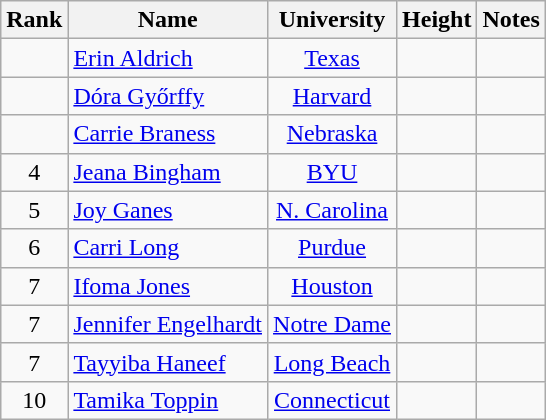<table class="wikitable sortable" style="text-align:center">
<tr>
<th>Rank</th>
<th>Name</th>
<th>University</th>
<th>Height</th>
<th>Notes</th>
</tr>
<tr>
<td></td>
<td align=left><a href='#'>Erin Aldrich</a></td>
<td><a href='#'>Texas</a></td>
<td></td>
<td></td>
</tr>
<tr>
<td></td>
<td align=left><a href='#'>Dóra Győrffy</a> </td>
<td><a href='#'>Harvard</a></td>
<td></td>
<td></td>
</tr>
<tr>
<td></td>
<td align=left><a href='#'>Carrie Braness</a></td>
<td><a href='#'>Nebraska</a></td>
<td></td>
<td></td>
</tr>
<tr>
<td>4</td>
<td align=left><a href='#'>Jeana Bingham</a></td>
<td><a href='#'>BYU</a></td>
<td></td>
<td></td>
</tr>
<tr>
<td>5</td>
<td align=left><a href='#'>Joy Ganes</a></td>
<td><a href='#'>N. Carolina</a></td>
<td></td>
<td></td>
</tr>
<tr>
<td>6</td>
<td align=left><a href='#'>Carri Long</a></td>
<td><a href='#'>Purdue</a></td>
<td></td>
<td></td>
</tr>
<tr>
<td>7</td>
<td align=left><a href='#'>Ifoma Jones</a></td>
<td><a href='#'>Houston</a></td>
<td></td>
<td></td>
</tr>
<tr>
<td>7</td>
<td align=left><a href='#'>Jennifer Engelhardt</a></td>
<td><a href='#'>Notre Dame</a></td>
<td></td>
<td></td>
</tr>
<tr>
<td>7</td>
<td align=left><a href='#'>Tayyiba Haneef</a></td>
<td><a href='#'>Long Beach</a></td>
<td></td>
<td></td>
</tr>
<tr>
<td>10</td>
<td align=left><a href='#'>Tamika Toppin</a></td>
<td><a href='#'>Connecticut</a></td>
<td></td>
<td></td>
</tr>
</table>
